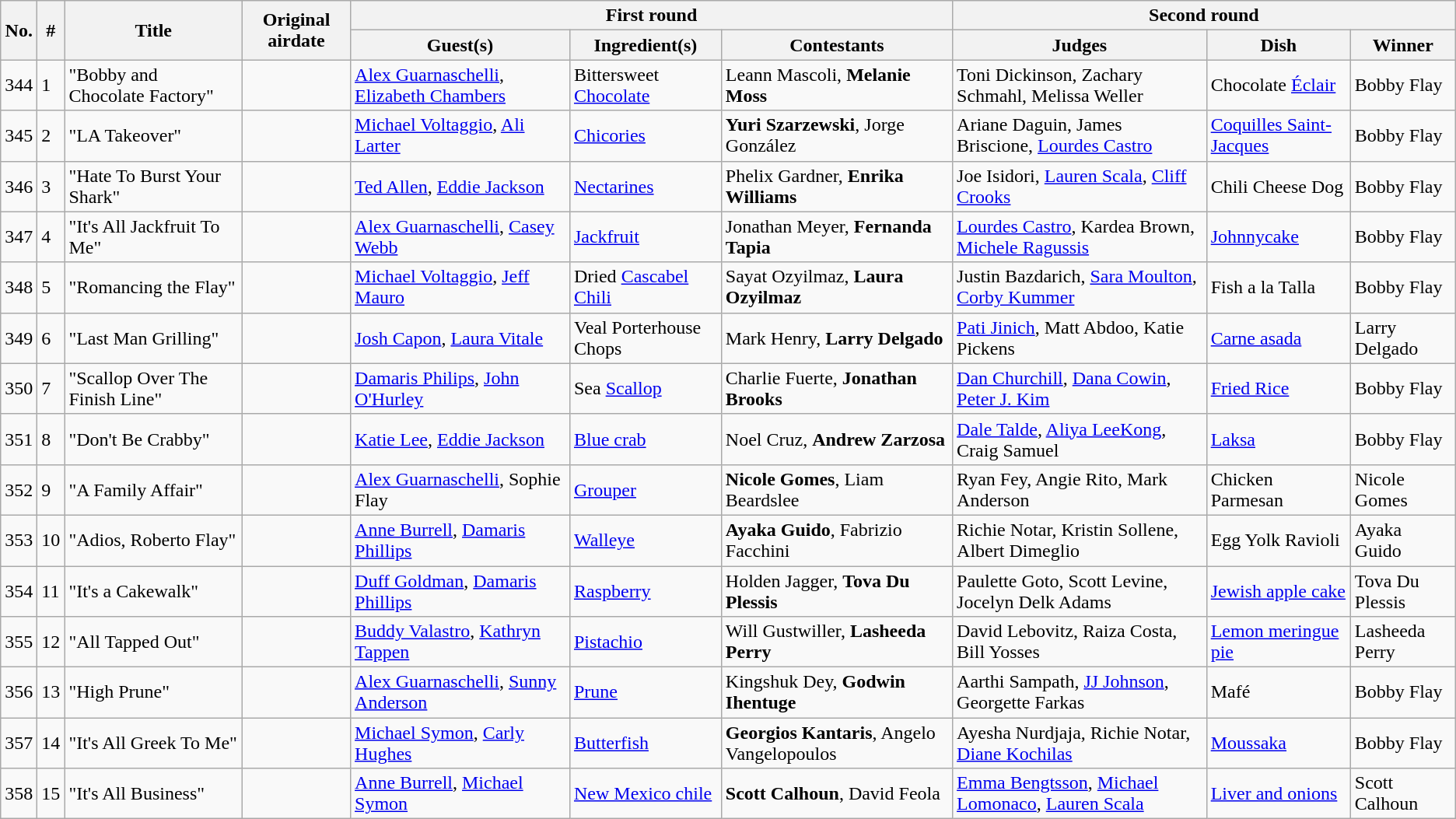<table class="wikitable">
<tr>
<th rowspan="2">No.</th>
<th rowspan="2">#</th>
<th rowspan="2">Title</th>
<th rowspan="2">Original airdate</th>
<th colspan="3">First round</th>
<th colspan="3">Second round</th>
</tr>
<tr>
<th>Guest(s)</th>
<th>Ingredient(s)</th>
<th>Contestants</th>
<th>Judges</th>
<th>Dish</th>
<th>Winner</th>
</tr>
<tr>
<td>344</td>
<td>1</td>
<td>"Bobby and Chocolate Factory"</td>
<td></td>
<td><a href='#'>Alex Guarnaschelli</a>, <a href='#'>Elizabeth Chambers</a></td>
<td>Bittersweet <a href='#'>Chocolate</a></td>
<td>Leann Mascoli, <strong>Melanie Moss</strong></td>
<td>Toni Dickinson, Zachary Schmahl, Melissa Weller</td>
<td>Chocolate <a href='#'>Éclair</a></td>
<td>Bobby Flay</td>
</tr>
<tr>
<td>345</td>
<td>2</td>
<td>"LA Takeover"</td>
<td></td>
<td><a href='#'>Michael Voltaggio</a>, <a href='#'>Ali Larter</a></td>
<td><a href='#'>Chicories</a></td>
<td><strong>Yuri Szarzewski</strong>, Jorge González</td>
<td>Ariane Daguin, James Briscione, <a href='#'>Lourdes Castro</a></td>
<td><a href='#'>Coquilles Saint-Jacques</a></td>
<td>Bobby Flay</td>
</tr>
<tr>
<td>346</td>
<td>3</td>
<td>"Hate To Burst Your Shark"</td>
<td></td>
<td><a href='#'>Ted Allen</a>, <a href='#'>Eddie Jackson</a></td>
<td><a href='#'>Nectarines</a></td>
<td>Phelix Gardner, <strong>Enrika Williams</strong></td>
<td>Joe Isidori, <a href='#'>Lauren Scala</a>,  <a href='#'>Cliff Crooks</a></td>
<td>Chili Cheese Dog</td>
<td>Bobby Flay</td>
</tr>
<tr>
<td>347</td>
<td>4</td>
<td>"It's All Jackfruit To Me"</td>
<td></td>
<td><a href='#'>Alex Guarnaschelli</a>, <a href='#'>Casey Webb</a></td>
<td><a href='#'>Jackfruit</a></td>
<td>Jonathan Meyer, <strong>Fernanda Tapia</strong></td>
<td><a href='#'>Lourdes Castro</a>, Kardea Brown, <a href='#'>Michele Ragussis</a></td>
<td><a href='#'>Johnnycake</a></td>
<td>Bobby Flay</td>
</tr>
<tr>
<td>348</td>
<td>5</td>
<td>"Romancing the Flay"</td>
<td></td>
<td><a href='#'>Michael Voltaggio</a>, <a href='#'>Jeff Mauro</a></td>
<td>Dried <a href='#'>Cascabel Chili</a></td>
<td>Sayat Ozyilmaz, <strong>Laura Ozyilmaz</strong></td>
<td>Justin Bazdarich, <a href='#'>Sara Moulton</a>, <a href='#'>Corby Kummer</a></td>
<td>Fish a la Talla</td>
<td>Bobby Flay</td>
</tr>
<tr>
<td>349</td>
<td>6</td>
<td>"Last Man Grilling"</td>
<td></td>
<td><a href='#'>Josh Capon</a>, <a href='#'>Laura Vitale</a></td>
<td>Veal Porterhouse Chops</td>
<td>Mark Henry, <strong>Larry Delgado</strong></td>
<td><a href='#'>Pati Jinich</a>, Matt Abdoo, Katie Pickens</td>
<td><a href='#'>Carne asada</a></td>
<td>Larry Delgado</td>
</tr>
<tr>
<td>350</td>
<td>7</td>
<td>"Scallop Over The Finish Line"</td>
<td></td>
<td><a href='#'>Damaris Philips</a>, <a href='#'>John O'Hurley</a></td>
<td>Sea <a href='#'>Scallop</a></td>
<td>Charlie Fuerte, <strong>Jonathan Brooks</strong></td>
<td><a href='#'>Dan Churchill</a>, <a href='#'>Dana Cowin</a>, <a href='#'>Peter J. Kim</a></td>
<td><a href='#'>Fried Rice</a></td>
<td>Bobby Flay</td>
</tr>
<tr>
<td>351</td>
<td>8</td>
<td>"Don't Be Crabby"</td>
<td></td>
<td><a href='#'>Katie Lee</a>, <a href='#'>Eddie Jackson</a></td>
<td><a href='#'>Blue crab</a></td>
<td>Noel Cruz, <strong>Andrew Zarzosa</strong></td>
<td><a href='#'>Dale Talde</a>, <a href='#'>Aliya LeeKong</a>, Craig Samuel</td>
<td><a href='#'>Laksa</a></td>
<td>Bobby Flay</td>
</tr>
<tr>
<td>352</td>
<td>9</td>
<td>"A Family Affair"</td>
<td></td>
<td><a href='#'>Alex Guarnaschelli</a>, Sophie Flay</td>
<td><a href='#'>Grouper</a></td>
<td><strong>Nicole Gomes</strong>, Liam Beardslee</td>
<td>Ryan Fey, Angie Rito, Mark Anderson</td>
<td>Chicken Parmesan</td>
<td>Nicole Gomes</td>
</tr>
<tr>
<td>353</td>
<td>10</td>
<td>"Adios, Roberto Flay"</td>
<td></td>
<td><a href='#'>Anne Burrell</a>, <a href='#'>Damaris Phillips</a></td>
<td><a href='#'>Walleye</a></td>
<td><strong>Ayaka Guido</strong>, Fabrizio Facchini</td>
<td>Richie Notar, Kristin Sollene, Albert Dimeglio</td>
<td>Egg Yolk Ravioli</td>
<td>Ayaka Guido</td>
</tr>
<tr>
<td>354</td>
<td>11</td>
<td>"It's a Cakewalk"</td>
<td></td>
<td><a href='#'>Duff Goldman</a>, <a href='#'>Damaris Phillips</a></td>
<td><a href='#'>Raspberry</a></td>
<td>Holden Jagger, <strong>Tova Du Plessis</strong></td>
<td>Paulette Goto, Scott Levine, Jocelyn Delk Adams</td>
<td><a href='#'>Jewish apple cake</a></td>
<td>Tova Du Plessis</td>
</tr>
<tr>
<td>355</td>
<td>12</td>
<td>"All Tapped Out"</td>
<td></td>
<td><a href='#'>Buddy Valastro</a>, <a href='#'>Kathryn Tappen</a></td>
<td><a href='#'>Pistachio</a></td>
<td>Will Gustwiller, <strong>Lasheeda Perry</strong></td>
<td>David Lebovitz, Raiza Costa, Bill Yosses</td>
<td><a href='#'>Lemon meringue pie</a></td>
<td>Lasheeda Perry</td>
</tr>
<tr>
<td>356</td>
<td>13</td>
<td>"High Prune"</td>
<td></td>
<td><a href='#'>Alex Guarnaschelli</a>, <a href='#'>Sunny Anderson</a></td>
<td><a href='#'>Prune</a></td>
<td>Kingshuk Dey, <strong>Godwin Ihentuge</strong></td>
<td>Aarthi Sampath, <a href='#'>JJ Johnson</a>, Georgette Farkas</td>
<td>Mafé</td>
<td>Bobby Flay</td>
</tr>
<tr>
<td>357</td>
<td>14</td>
<td>"It's All Greek To Me"</td>
<td></td>
<td><a href='#'>Michael Symon</a>, <a href='#'>Carly Hughes</a></td>
<td><a href='#'>Butterfish</a></td>
<td><strong>Georgios Kantaris</strong>, Angelo Vangelopoulos</td>
<td>Ayesha Nurdjaja, Richie Notar, <a href='#'>Diane Kochilas</a></td>
<td><a href='#'>Moussaka</a></td>
<td>Bobby Flay</td>
</tr>
<tr>
<td>358</td>
<td>15</td>
<td>"It's All Business"</td>
<td></td>
<td><a href='#'>Anne Burrell</a>, <a href='#'>Michael Symon</a></td>
<td><a href='#'>New Mexico chile</a></td>
<td><strong>Scott Calhoun</strong>, David Feola</td>
<td><a href='#'>Emma Bengtsson</a>, <a href='#'>Michael Lomonaco</a>, <a href='#'>Lauren Scala</a></td>
<td><a href='#'>Liver and onions</a></td>
<td>Scott Calhoun</td>
</tr>
</table>
